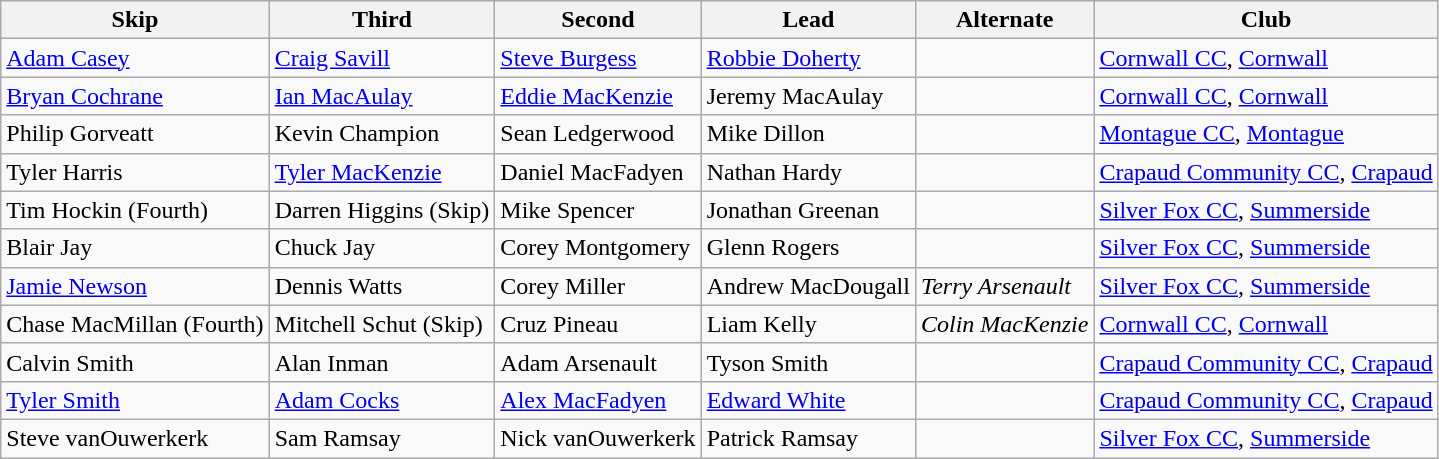<table class="wikitable">
<tr>
<th scope="col">Skip</th>
<th scope="col">Third</th>
<th scope="col">Second</th>
<th scope="col">Lead</th>
<th scope="col">Alternate</th>
<th scope="col">Club</th>
</tr>
<tr>
<td><a href='#'>Adam Casey</a></td>
<td><a href='#'>Craig Savill</a></td>
<td><a href='#'>Steve Burgess</a></td>
<td><a href='#'>Robbie Doherty</a></td>
<td></td>
<td><a href='#'>Cornwall CC</a>, <a href='#'>Cornwall</a></td>
</tr>
<tr>
<td><a href='#'>Bryan Cochrane</a></td>
<td><a href='#'>Ian MacAulay</a></td>
<td><a href='#'>Eddie MacKenzie</a></td>
<td>Jeremy MacAulay</td>
<td></td>
<td><a href='#'>Cornwall CC</a>, <a href='#'>Cornwall</a></td>
</tr>
<tr>
<td>Philip Gorveatt</td>
<td>Kevin Champion</td>
<td>Sean Ledgerwood</td>
<td Mike Dillon (curler)>Mike Dillon</td>
<td></td>
<td><a href='#'>Montague CC</a>, <a href='#'>Montague</a></td>
</tr>
<tr>
<td>Tyler Harris</td>
<td><a href='#'>Tyler MacKenzie</a></td>
<td>Daniel MacFadyen</td>
<td>Nathan Hardy</td>
<td></td>
<td><a href='#'>Crapaud Community CC</a>, <a href='#'>Crapaud</a></td>
</tr>
<tr>
<td>Tim Hockin (Fourth)</td>
<td>Darren Higgins (Skip)</td>
<td>Mike Spencer</td>
<td>Jonathan Greenan</td>
<td></td>
<td><a href='#'>Silver Fox CC</a>, <a href='#'>Summerside</a></td>
</tr>
<tr>
<td>Blair Jay</td>
<td>Chuck Jay</td>
<td>Corey Montgomery</td>
<td>Glenn Rogers</td>
<td></td>
<td><a href='#'>Silver Fox CC</a>, <a href='#'>Summerside</a></td>
</tr>
<tr>
<td><a href='#'>Jamie Newson</a></td>
<td>Dennis Watts</td>
<td>Corey Miller</td>
<td>Andrew MacDougall</td>
<td><em>Terry Arsenault</em></td>
<td><a href='#'>Silver Fox CC</a>, <a href='#'>Summerside</a></td>
</tr>
<tr>
<td>Chase MacMillan (Fourth)</td>
<td>Mitchell Schut (Skip)</td>
<td>Cruz Pineau</td>
<td>Liam Kelly</td>
<td><em>Colin MacKenzie</em></td>
<td><a href='#'>Cornwall CC</a>, <a href='#'>Cornwall</a></td>
</tr>
<tr>
<td>Calvin Smith</td>
<td>Alan Inman</td>
<td>Adam Arsenault</td>
<td>Tyson Smith</td>
<td></td>
<td><a href='#'>Crapaud Community CC</a>, <a href='#'>Crapaud</a></td>
</tr>
<tr>
<td><a href='#'>Tyler Smith</a></td>
<td><a href='#'>Adam Cocks</a></td>
<td><a href='#'>Alex MacFadyen</a></td>
<td><a href='#'>Edward White</a></td>
<td></td>
<td><a href='#'>Crapaud Community CC</a>, <a href='#'>Crapaud</a></td>
</tr>
<tr>
<td>Steve vanOuwerkerk</td>
<td>Sam Ramsay</td>
<td>Nick vanOuwerkerk</td>
<td>Patrick Ramsay</td>
<td></td>
<td><a href='#'>Silver Fox CC</a>, <a href='#'>Summerside</a></td>
</tr>
</table>
